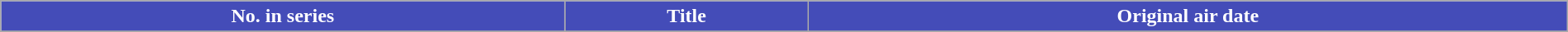<table class="wikitable plainrowheaders" style="width: 100%; margin-right: 0;">
<tr>
<th style="background:#444CB8; color:#fff;">No. in series</th>
<th style="background:#444CB8; color:#fff;">Title</th>
<th style="background:#444CB8; color:#fff;">Original air date</th>
</tr>
<tr>
</tr>
</table>
